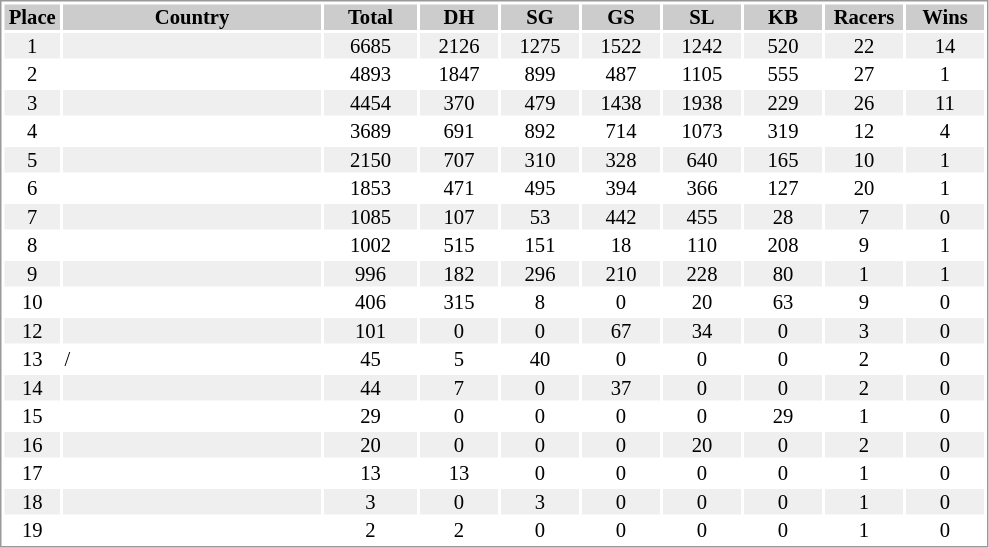<table border="0" style="border: 1px solid #999; background-color:#FFFFFF; text-align:center; font-size:86%; line-height:15px;">
<tr align="center" bgcolor="#CCCCCC">
<th width=35>Place</th>
<th width=170>Country</th>
<th width=60>Total</th>
<th width=50>DH</th>
<th width=50>SG</th>
<th width=50>GS</th>
<th width=50>SL</th>
<th width=50>KB</th>
<th width=50>Racers</th>
<th width=50>Wins</th>
</tr>
<tr bgcolor="#EFEFEF">
<td>1</td>
<td align="left"></td>
<td>6685</td>
<td>2126</td>
<td>1275</td>
<td>1522</td>
<td>1242</td>
<td>520</td>
<td>22</td>
<td>14</td>
</tr>
<tr>
<td>2</td>
<td align="left"></td>
<td>4893</td>
<td>1847</td>
<td>899</td>
<td>487</td>
<td>1105</td>
<td>555</td>
<td>27</td>
<td>1</td>
</tr>
<tr bgcolor="#EFEFEF">
<td>3</td>
<td align="left"></td>
<td>4454</td>
<td>370</td>
<td>479</td>
<td>1438</td>
<td>1938</td>
<td>229</td>
<td>26</td>
<td>11</td>
</tr>
<tr>
<td>4</td>
<td align="left"></td>
<td>3689</td>
<td>691</td>
<td>892</td>
<td>714</td>
<td>1073</td>
<td>319</td>
<td>12</td>
<td>4</td>
</tr>
<tr bgcolor="#EFEFEF">
<td>5</td>
<td align="left"></td>
<td>2150</td>
<td>707</td>
<td>310</td>
<td>328</td>
<td>640</td>
<td>165</td>
<td>10</td>
<td>1</td>
</tr>
<tr>
<td>6</td>
<td align="left"></td>
<td>1853</td>
<td>471</td>
<td>495</td>
<td>394</td>
<td>366</td>
<td>127</td>
<td>20</td>
<td>1</td>
</tr>
<tr bgcolor="#EFEFEF">
<td>7</td>
<td align="left"></td>
<td>1085</td>
<td>107</td>
<td>53</td>
<td>442</td>
<td>455</td>
<td>28</td>
<td>7</td>
<td>0</td>
</tr>
<tr>
<td>8</td>
<td align="left"></td>
<td>1002</td>
<td>515</td>
<td>151</td>
<td>18</td>
<td>110</td>
<td>208</td>
<td>9</td>
<td>1</td>
</tr>
<tr bgcolor="#EFEFEF">
<td>9</td>
<td align="left"></td>
<td>996</td>
<td>182</td>
<td>296</td>
<td>210</td>
<td>228</td>
<td>80</td>
<td>1</td>
<td>1</td>
</tr>
<tr>
<td>10</td>
<td align="left"></td>
<td>406</td>
<td>315</td>
<td>8</td>
<td>0</td>
<td>20</td>
<td>63</td>
<td>9</td>
<td>0</td>
</tr>
<tr bgcolor="#EFEFEF">
<td>12</td>
<td align="left"></td>
<td>101</td>
<td>0</td>
<td>0</td>
<td>67</td>
<td>34</td>
<td>0</td>
<td>3</td>
<td>0</td>
</tr>
<tr>
<td>13</td>
<td align="left">/</td>
<td>45</td>
<td>5</td>
<td>40</td>
<td>0</td>
<td>0</td>
<td>0</td>
<td>2</td>
<td>0</td>
</tr>
<tr bgcolor="#EFEFEF">
<td>14</td>
<td align="left"></td>
<td>44</td>
<td>7</td>
<td>0</td>
<td>37</td>
<td>0</td>
<td>0</td>
<td>2</td>
<td>0</td>
</tr>
<tr>
<td>15</td>
<td align="left"></td>
<td>29</td>
<td>0</td>
<td>0</td>
<td>0</td>
<td>0</td>
<td>29</td>
<td>1</td>
<td>0</td>
</tr>
<tr bgcolor="#EFEFEF">
<td>16</td>
<td align="left"></td>
<td>20</td>
<td>0</td>
<td>0</td>
<td>0</td>
<td>20</td>
<td>0</td>
<td>2</td>
<td>0</td>
</tr>
<tr>
<td>17</td>
<td align="left"></td>
<td>13</td>
<td>13</td>
<td>0</td>
<td>0</td>
<td>0</td>
<td>0</td>
<td>1</td>
<td>0</td>
</tr>
<tr bgcolor="#EFEFEF">
<td>18</td>
<td align="left"></td>
<td>3</td>
<td>0</td>
<td>3</td>
<td>0</td>
<td>0</td>
<td>0</td>
<td>1</td>
<td>0</td>
</tr>
<tr>
<td>19</td>
<td align="left"></td>
<td>2</td>
<td>2</td>
<td>0</td>
<td>0</td>
<td>0</td>
<td>0</td>
<td>1</td>
<td>0</td>
</tr>
</table>
